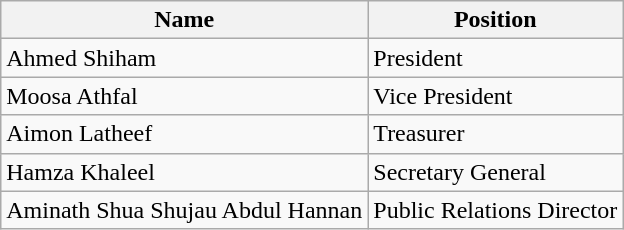<table class="wikitable">
<tr>
<th>Name</th>
<th>Position</th>
</tr>
<tr>
<td>Ahmed Shiham</td>
<td>President</td>
</tr>
<tr>
<td>Moosa Athfal</td>
<td>Vice President</td>
</tr>
<tr>
<td>Aimon Latheef</td>
<td>Treasurer</td>
</tr>
<tr>
<td>Hamza Khaleel</td>
<td>Secretary General</td>
</tr>
<tr>
<td>Aminath Shua Shujau Abdul Hannan</td>
<td>Public Relations Director</td>
</tr>
</table>
